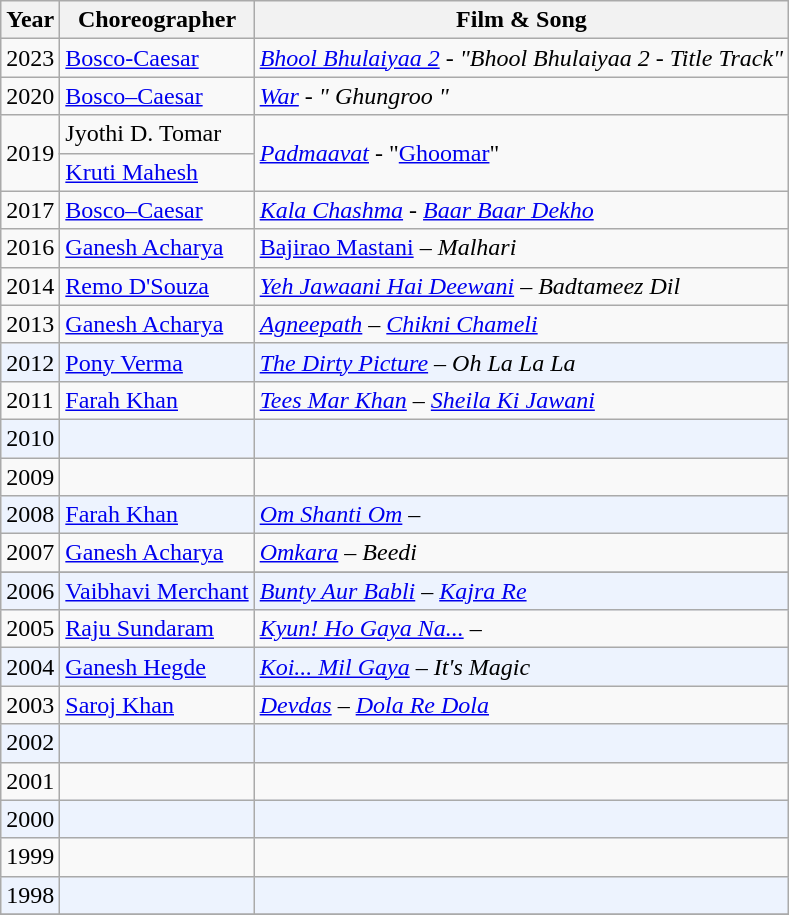<table class="wikitable sortable">
<tr>
<th>Year</th>
<th>Choreographer</th>
<th>Film & Song</th>
</tr>
<tr>
<td>2023</td>
<td><a href='#'>Bosco-Caesar</a></td>
<td><em><a href='#'>Bhool Bhulaiyaa 2</a> - "Bhool Bhulaiyaa 2 - Title Track"</em></td>
</tr>
<tr>
<td>2020</td>
<td><a href='#'>Bosco–Caesar</a></td>
<td><em><a href='#'>War</a> - " Ghungroo "</em></td>
</tr>
<tr>
<td rowspan=2>2019</td>
<td>Jyothi D. Tomar</td>
<td rowspan=2><em><a href='#'>Padmaavat</a></em> - "<a href='#'>Ghoomar</a>"</td>
</tr>
<tr>
<td><a href='#'>Kruti Mahesh</a></td>
</tr>
<tr>
<td>2017</td>
<td><a href='#'>Bosco–Caesar</a></td>
<td><em><a href='#'>Kala Chashma</a> - <a href='#'>Baar Baar Dekho</a></em></td>
</tr>
<tr>
<td>2016</td>
<td><a href='#'>Ganesh Acharya</a></td>
<td><a href='#'>Bajirao Mastani</a> – <em>Malhari</em></td>
</tr>
<tr>
<td>2014</td>
<td><a href='#'>Remo D'Souza</a></td>
<td><em><a href='#'>Yeh Jawaani Hai Deewani</a></em> – <em>Badtameez Dil</em></td>
</tr>
<tr>
<td>2013</td>
<td><a href='#'>Ganesh Acharya</a></td>
<td><em><a href='#'>Agneepath</a></em>  – <em><a href='#'>Chikni Chameli</a></em></td>
</tr>
<tr bgcolor=#edf3fe>
<td>2012</td>
<td><a href='#'>Pony Verma</a></td>
<td><em><a href='#'>The Dirty Picture</a></em> – <em>Oh La La La</em></td>
</tr>
<tr>
<td>2011</td>
<td><a href='#'>Farah Khan</a></td>
<td><em><a href='#'>Tees Mar Khan</a></em> – <em><a href='#'>Sheila Ki Jawani</a></em></td>
</tr>
<tr bgcolor=#edf3fe>
<td>2010</td>
<td></td>
<td></td>
</tr>
<tr>
<td>2009</td>
<td></td>
<td></td>
</tr>
<tr bgcolor=#edf3fe>
<td>2008</td>
<td><a href='#'>Farah Khan</a></td>
<td><em><a href='#'>Om Shanti Om</a></em> –</td>
</tr>
<tr>
<td>2007</td>
<td><a href='#'>Ganesh Acharya</a></td>
<td><em><a href='#'>Omkara</a></em> – <em>Beedi</em></td>
</tr>
<tr>
</tr>
<tr bgcolor=#edf3fe>
<td>2006</td>
<td><a href='#'>Vaibhavi Merchant</a></td>
<td><em><a href='#'>Bunty Aur Babli</a></em> – <em><a href='#'>Kajra Re</a></em></td>
</tr>
<tr>
<td>2005</td>
<td><a href='#'>Raju Sundaram</a></td>
<td><em><a href='#'>Kyun! Ho Gaya Na...</a></em> –</td>
</tr>
<tr bgcolor=#edf3fe>
<td>2004</td>
<td><a href='#'>Ganesh Hegde</a></td>
<td><em><a href='#'>Koi... Mil Gaya</a></em> – <em>It's Magic</em></td>
</tr>
<tr>
<td>2003</td>
<td><a href='#'>Saroj Khan</a></td>
<td><em><a href='#'>Devdas</a></em> – <em><a href='#'>Dola Re Dola</a></em></td>
</tr>
<tr bgcolor=#edf3fe>
<td>2002</td>
<td></td>
<td></td>
</tr>
<tr>
<td>2001</td>
<td></td>
<td></td>
</tr>
<tr bgcolor=#edf3fe>
<td>2000</td>
<td></td>
<td></td>
</tr>
<tr>
<td>1999</td>
<td></td>
<td></td>
</tr>
<tr bgcolor=#edf3fe>
<td>1998</td>
<td></td>
<td></td>
</tr>
<tr>
</tr>
</table>
